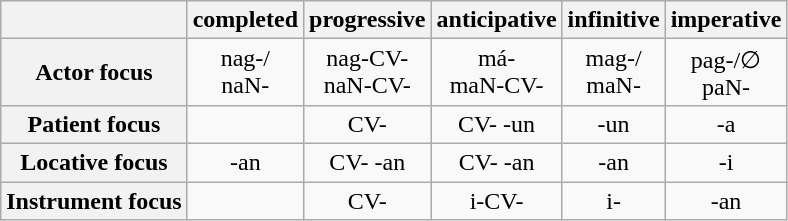<table class="wikitable" style="text-align:center;">
<tr>
<th></th>
<th>completed</th>
<th>progressive</th>
<th>anticipative</th>
<th>infinitive</th>
<th>imperative</th>
</tr>
<tr>
<th>Actor focus</th>
<td>nag-/<br>naN-</td>
<td>nag-CV-<br>naN-CV-</td>
<td>má-<br>maN-CV-</td>
<td>mag-/<br>maN-</td>
<td>pag-/∅<br>paN-</td>
</tr>
<tr>
<th>Patient focus</th>
<td></td>
<td>CV-</td>
<td>CV- -un</td>
<td>-un</td>
<td>-a</td>
</tr>
<tr>
<th>Locative focus</th>
<td> -an</td>
<td>CV- -an</td>
<td>CV- -an</td>
<td>-an</td>
<td>-i</td>
</tr>
<tr>
<th>Instrument focus</th>
<td></td>
<td>CV-</td>
<td>i-CV-</td>
<td>i-</td>
<td>-an</td>
</tr>
</table>
